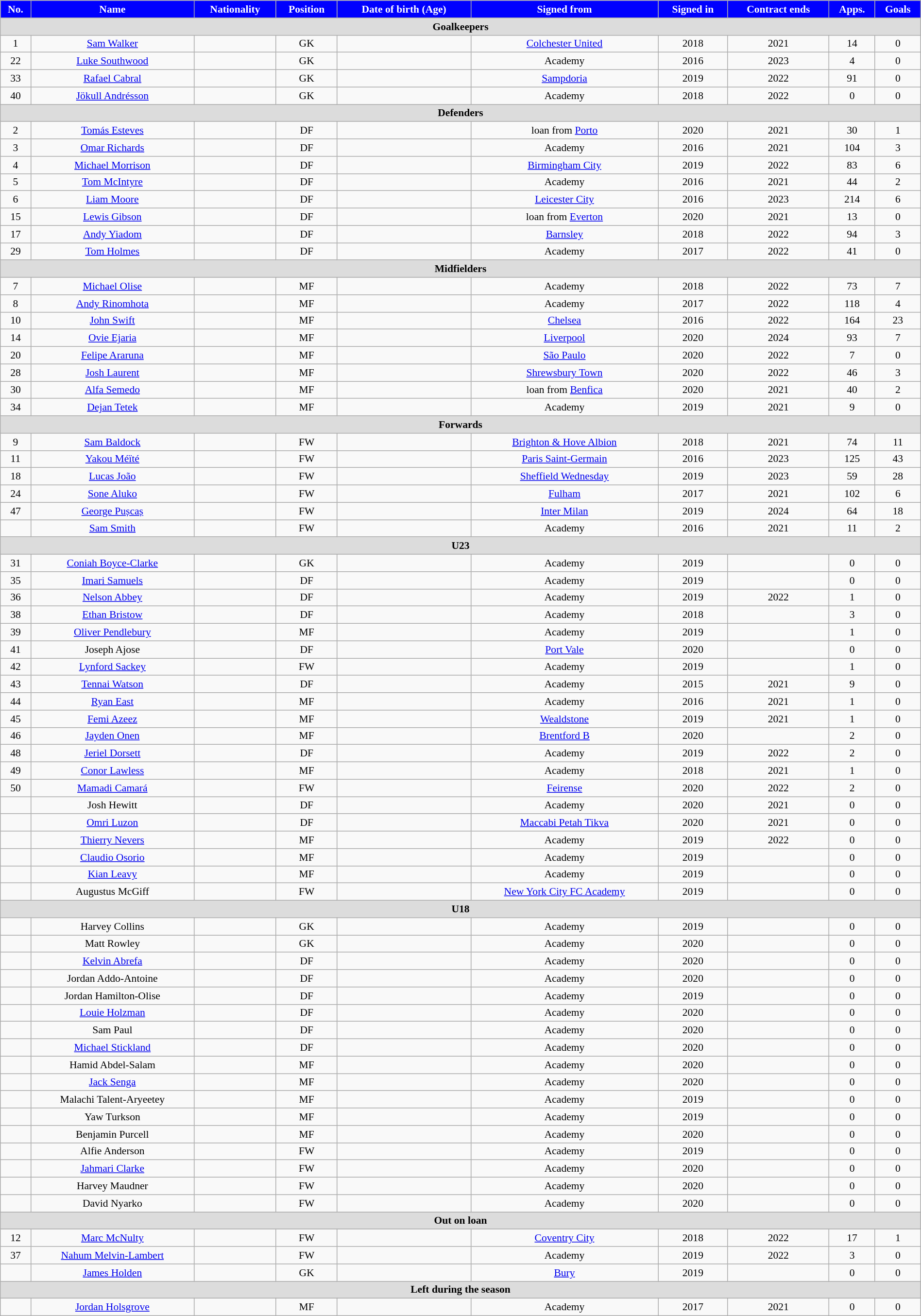<table class="wikitable" style="text-align:center; font-size:90%; width:100%">
<tr>
<th style="background:#00f; color:white; text-align:center;">No.</th>
<th style="background:#00f; color:white; text-align:center;">Name</th>
<th style="background:#00f; color:white; text-align:center;">Nationality</th>
<th style="background:#00f; color:white; text-align:center;">Position</th>
<th style="background:#00f; color:white; text-align:center;">Date of birth (Age)</th>
<th style="background:#00f; color:white; text-align:center;">Signed from</th>
<th style="background:#00f; color:white; text-align:center;">Signed in</th>
<th style="background:#00f; color:white; text-align:center;">Contract ends</th>
<th style="background:#00f; color:white; text-align:center;">Apps.</th>
<th style="background:#00f; color:white; text-align:center;">Goals</th>
</tr>
<tr>
<th colspan="11"  style="background:#dcdcdc; text-align:center;">Goalkeepers</th>
</tr>
<tr>
<td>1</td>
<td><a href='#'>Sam Walker</a></td>
<td></td>
<td>GK</td>
<td></td>
<td><a href='#'>Colchester United</a></td>
<td>2018</td>
<td>2021</td>
<td>14</td>
<td>0</td>
</tr>
<tr>
<td>22</td>
<td><a href='#'>Luke Southwood</a></td>
<td></td>
<td>GK</td>
<td></td>
<td>Academy</td>
<td>2016</td>
<td>2023</td>
<td>4</td>
<td>0</td>
</tr>
<tr>
<td>33</td>
<td><a href='#'>Rafael Cabral</a></td>
<td></td>
<td>GK</td>
<td></td>
<td><a href='#'>Sampdoria</a></td>
<td>2019</td>
<td>2022</td>
<td>91</td>
<td>0</td>
</tr>
<tr>
<td>40</td>
<td><a href='#'>Jökull Andrésson</a></td>
<td></td>
<td>GK</td>
<td></td>
<td>Academy</td>
<td>2018</td>
<td>2022</td>
<td>0</td>
<td>0</td>
</tr>
<tr>
<th colspan="11"  style="background:#dcdcdc; text-align:center;">Defenders</th>
</tr>
<tr>
<td>2</td>
<td><a href='#'>Tomás Esteves</a></td>
<td></td>
<td>DF</td>
<td></td>
<td>loan from <a href='#'>Porto</a></td>
<td>2020</td>
<td>2021</td>
<td>30</td>
<td>1</td>
</tr>
<tr>
<td>3</td>
<td><a href='#'>Omar Richards</a></td>
<td></td>
<td>DF</td>
<td></td>
<td>Academy</td>
<td>2016</td>
<td>2021</td>
<td>104</td>
<td>3</td>
</tr>
<tr>
<td>4</td>
<td><a href='#'>Michael Morrison</a></td>
<td></td>
<td>DF</td>
<td></td>
<td><a href='#'>Birmingham City</a></td>
<td>2019</td>
<td>2022</td>
<td>83</td>
<td>6</td>
</tr>
<tr>
<td>5</td>
<td><a href='#'>Tom McIntyre</a></td>
<td></td>
<td>DF</td>
<td></td>
<td>Academy</td>
<td>2016</td>
<td>2021</td>
<td>44</td>
<td>2</td>
</tr>
<tr>
<td>6</td>
<td><a href='#'>Liam Moore</a></td>
<td></td>
<td>DF</td>
<td></td>
<td><a href='#'>Leicester City</a></td>
<td>2016</td>
<td>2023</td>
<td>214</td>
<td>6</td>
</tr>
<tr>
<td>15</td>
<td><a href='#'>Lewis Gibson</a></td>
<td></td>
<td>DF</td>
<td></td>
<td>loan from <a href='#'>Everton</a></td>
<td>2020</td>
<td>2021</td>
<td>13</td>
<td>0</td>
</tr>
<tr>
<td>17</td>
<td><a href='#'>Andy Yiadom</a></td>
<td></td>
<td>DF</td>
<td></td>
<td><a href='#'>Barnsley</a></td>
<td>2018</td>
<td>2022</td>
<td>94</td>
<td>3</td>
</tr>
<tr>
<td>29</td>
<td><a href='#'>Tom Holmes</a></td>
<td></td>
<td>DF</td>
<td></td>
<td>Academy</td>
<td>2017</td>
<td>2022</td>
<td>41</td>
<td>0</td>
</tr>
<tr>
<th colspan="11"  style="background:#dcdcdc; text-align:center;">Midfielders</th>
</tr>
<tr>
<td>7</td>
<td><a href='#'>Michael Olise</a></td>
<td></td>
<td>MF</td>
<td></td>
<td>Academy</td>
<td>2018</td>
<td>2022</td>
<td>73</td>
<td>7</td>
</tr>
<tr>
<td>8</td>
<td><a href='#'>Andy Rinomhota</a></td>
<td></td>
<td>MF</td>
<td></td>
<td>Academy</td>
<td>2017</td>
<td>2022</td>
<td>118</td>
<td>4</td>
</tr>
<tr>
<td>10</td>
<td><a href='#'>John Swift</a></td>
<td></td>
<td>MF</td>
<td></td>
<td><a href='#'>Chelsea</a></td>
<td>2016</td>
<td>2022</td>
<td>164</td>
<td>23</td>
</tr>
<tr>
<td>14</td>
<td><a href='#'>Ovie Ejaria</a></td>
<td></td>
<td>MF</td>
<td></td>
<td><a href='#'>Liverpool</a></td>
<td>2020</td>
<td>2024</td>
<td>93</td>
<td>7</td>
</tr>
<tr>
<td>20</td>
<td><a href='#'>Felipe Araruna</a></td>
<td></td>
<td>MF</td>
<td></td>
<td><a href='#'>São Paulo</a></td>
<td>2020</td>
<td>2022</td>
<td>7</td>
<td>0</td>
</tr>
<tr>
<td>28</td>
<td><a href='#'>Josh Laurent</a></td>
<td></td>
<td>MF</td>
<td></td>
<td><a href='#'>Shrewsbury Town</a></td>
<td>2020</td>
<td>2022</td>
<td>46</td>
<td>3</td>
</tr>
<tr>
<td>30</td>
<td><a href='#'>Alfa Semedo</a></td>
<td></td>
<td>MF</td>
<td></td>
<td>loan from <a href='#'>Benfica</a></td>
<td>2020</td>
<td>2021</td>
<td>40</td>
<td>2</td>
</tr>
<tr>
<td>34</td>
<td><a href='#'>Dejan Tetek</a></td>
<td></td>
<td>MF</td>
<td></td>
<td>Academy</td>
<td>2019</td>
<td>2021</td>
<td>9</td>
<td>0</td>
</tr>
<tr>
<th colspan="11"  style="background:#dcdcdc; text-align:center;">Forwards</th>
</tr>
<tr>
<td>9</td>
<td><a href='#'>Sam Baldock</a></td>
<td></td>
<td>FW</td>
<td></td>
<td><a href='#'>Brighton & Hove Albion</a></td>
<td>2018</td>
<td>2021</td>
<td>74</td>
<td>11</td>
</tr>
<tr>
<td>11</td>
<td><a href='#'>Yakou Méïté</a></td>
<td></td>
<td>FW</td>
<td></td>
<td><a href='#'>Paris Saint-Germain</a></td>
<td>2016</td>
<td>2023</td>
<td>125</td>
<td>43</td>
</tr>
<tr>
<td>18</td>
<td><a href='#'>Lucas João</a></td>
<td></td>
<td>FW</td>
<td></td>
<td><a href='#'>Sheffield Wednesday</a></td>
<td>2019</td>
<td>2023</td>
<td>59</td>
<td>28</td>
</tr>
<tr>
<td>24</td>
<td><a href='#'>Sone Aluko</a></td>
<td></td>
<td>FW</td>
<td></td>
<td><a href='#'>Fulham</a></td>
<td>2017</td>
<td>2021</td>
<td>102</td>
<td>6</td>
</tr>
<tr>
<td>47</td>
<td><a href='#'>George Pușcaș</a></td>
<td></td>
<td>FW</td>
<td></td>
<td><a href='#'>Inter Milan</a></td>
<td>2019</td>
<td>2024</td>
<td>64</td>
<td>18</td>
</tr>
<tr>
<td></td>
<td><a href='#'>Sam Smith</a></td>
<td></td>
<td>FW</td>
<td></td>
<td>Academy</td>
<td>2016</td>
<td>2021</td>
<td>11</td>
<td>2</td>
</tr>
<tr>
<th colspan="11"  style="background:#dcdcdc; text-align:center;">U23</th>
</tr>
<tr>
<td>31</td>
<td><a href='#'>Coniah Boyce-Clarke</a></td>
<td></td>
<td>GK</td>
<td></td>
<td>Academy</td>
<td>2019</td>
<td></td>
<td>0</td>
<td>0</td>
</tr>
<tr>
<td>35</td>
<td><a href='#'>Imari Samuels</a></td>
<td></td>
<td>DF</td>
<td></td>
<td>Academy</td>
<td>2019</td>
<td></td>
<td>0</td>
<td>0</td>
</tr>
<tr>
<td>36</td>
<td><a href='#'>Nelson Abbey</a></td>
<td></td>
<td>DF</td>
<td></td>
<td>Academy</td>
<td>2019</td>
<td>2022</td>
<td>1</td>
<td>0</td>
</tr>
<tr>
<td>38</td>
<td><a href='#'>Ethan Bristow</a></td>
<td></td>
<td>DF</td>
<td></td>
<td>Academy</td>
<td>2018</td>
<td></td>
<td>3</td>
<td>0</td>
</tr>
<tr>
<td>39</td>
<td><a href='#'>Oliver Pendlebury</a></td>
<td></td>
<td>MF</td>
<td></td>
<td>Academy</td>
<td>2019</td>
<td></td>
<td>1</td>
<td>0</td>
</tr>
<tr>
<td>41</td>
<td>Joseph Ajose</td>
<td></td>
<td>DF</td>
<td></td>
<td><a href='#'>Port Vale</a></td>
<td>2020</td>
<td></td>
<td>0</td>
<td>0</td>
</tr>
<tr>
<td>42</td>
<td><a href='#'>Lynford Sackey</a></td>
<td></td>
<td>FW</td>
<td></td>
<td>Academy</td>
<td>2019</td>
<td></td>
<td>1</td>
<td>0</td>
</tr>
<tr>
<td>43</td>
<td><a href='#'>Tennai Watson</a></td>
<td></td>
<td>DF</td>
<td></td>
<td>Academy</td>
<td>2015</td>
<td>2021</td>
<td>9</td>
<td>0</td>
</tr>
<tr>
<td>44</td>
<td><a href='#'>Ryan East</a></td>
<td></td>
<td>MF</td>
<td></td>
<td>Academy</td>
<td>2016</td>
<td>2021</td>
<td>1</td>
<td>0</td>
</tr>
<tr>
<td>45</td>
<td><a href='#'>Femi Azeez</a></td>
<td></td>
<td>MF</td>
<td></td>
<td><a href='#'>Wealdstone</a></td>
<td>2019</td>
<td>2021</td>
<td>1</td>
<td>0</td>
</tr>
<tr>
<td>46</td>
<td><a href='#'>Jayden Onen</a></td>
<td></td>
<td>MF</td>
<td></td>
<td><a href='#'>Brentford B</a></td>
<td>2020</td>
<td></td>
<td>2</td>
<td>0</td>
</tr>
<tr>
<td>48</td>
<td><a href='#'>Jeriel Dorsett</a></td>
<td></td>
<td>DF</td>
<td></td>
<td>Academy</td>
<td>2019</td>
<td>2022</td>
<td>2</td>
<td>0</td>
</tr>
<tr>
<td>49</td>
<td><a href='#'>Conor Lawless</a></td>
<td></td>
<td>MF</td>
<td></td>
<td>Academy</td>
<td>2018</td>
<td>2021</td>
<td>1</td>
<td>0</td>
</tr>
<tr>
<td>50</td>
<td><a href='#'>Mamadi Camará</a></td>
<td></td>
<td>FW</td>
<td></td>
<td><a href='#'>Feirense</a></td>
<td>2020</td>
<td>2022</td>
<td>2</td>
<td>0</td>
</tr>
<tr>
<td></td>
<td>Josh Hewitt</td>
<td></td>
<td>DF</td>
<td></td>
<td>Academy</td>
<td>2020</td>
<td>2021</td>
<td>0</td>
<td>0</td>
</tr>
<tr>
<td></td>
<td><a href='#'>Omri Luzon</a></td>
<td></td>
<td>DF</td>
<td></td>
<td><a href='#'>Maccabi Petah Tikva</a></td>
<td>2020</td>
<td>2021</td>
<td>0</td>
<td>0</td>
</tr>
<tr>
<td></td>
<td><a href='#'>Thierry Nevers</a></td>
<td></td>
<td>MF</td>
<td></td>
<td>Academy</td>
<td>2019</td>
<td>2022</td>
<td>0</td>
<td>0</td>
</tr>
<tr>
<td></td>
<td><a href='#'>Claudio Osorio</a></td>
<td></td>
<td>MF</td>
<td></td>
<td>Academy</td>
<td>2019</td>
<td></td>
<td>0</td>
<td>0</td>
</tr>
<tr>
<td></td>
<td><a href='#'>Kian Leavy</a></td>
<td></td>
<td>MF</td>
<td></td>
<td>Academy</td>
<td>2019</td>
<td></td>
<td>0</td>
<td>0</td>
</tr>
<tr>
<td></td>
<td>Augustus McGiff</td>
<td></td>
<td>FW</td>
<td></td>
<td><a href='#'>New York City FC Academy</a></td>
<td>2019</td>
<td></td>
<td>0</td>
<td>0</td>
</tr>
<tr>
<th colspan="11"  style="background:#dcdcdc; text-align:center;">U18</th>
</tr>
<tr>
<td></td>
<td>Harvey Collins</td>
<td></td>
<td>GK</td>
<td></td>
<td>Academy</td>
<td>2019</td>
<td></td>
<td>0</td>
<td>0</td>
</tr>
<tr>
<td></td>
<td>Matt Rowley</td>
<td></td>
<td>GK</td>
<td></td>
<td>Academy</td>
<td>2020</td>
<td></td>
<td>0</td>
<td>0</td>
</tr>
<tr>
<td></td>
<td><a href='#'>Kelvin Abrefa</a></td>
<td></td>
<td>DF</td>
<td></td>
<td>Academy</td>
<td>2020</td>
<td></td>
<td>0</td>
<td>0</td>
</tr>
<tr>
<td></td>
<td>Jordan Addo-Antoine</td>
<td></td>
<td>DF</td>
<td></td>
<td>Academy</td>
<td>2020</td>
<td></td>
<td>0</td>
<td>0</td>
</tr>
<tr>
<td></td>
<td>Jordan Hamilton-Olise</td>
<td></td>
<td>DF</td>
<td></td>
<td>Academy</td>
<td>2019</td>
<td></td>
<td>0</td>
<td>0</td>
</tr>
<tr>
<td></td>
<td><a href='#'>Louie Holzman</a></td>
<td></td>
<td>DF</td>
<td></td>
<td>Academy</td>
<td>2020</td>
<td></td>
<td>0</td>
<td>0</td>
</tr>
<tr>
<td></td>
<td>Sam Paul</td>
<td></td>
<td>DF</td>
<td></td>
<td>Academy</td>
<td>2020</td>
<td></td>
<td>0</td>
<td>0</td>
</tr>
<tr>
<td></td>
<td><a href='#'>Michael Stickland</a></td>
<td></td>
<td>DF</td>
<td></td>
<td>Academy</td>
<td>2020</td>
<td></td>
<td>0</td>
<td>0</td>
</tr>
<tr>
<td></td>
<td>Hamid Abdel-Salam</td>
<td></td>
<td>MF</td>
<td></td>
<td>Academy</td>
<td>2020</td>
<td></td>
<td>0</td>
<td>0</td>
</tr>
<tr>
<td></td>
<td><a href='#'>Jack Senga</a></td>
<td></td>
<td>MF</td>
<td></td>
<td>Academy</td>
<td>2020</td>
<td></td>
<td>0</td>
<td>0</td>
</tr>
<tr>
<td></td>
<td>Malachi Talent-Aryeetey</td>
<td></td>
<td>MF</td>
<td></td>
<td>Academy</td>
<td>2019</td>
<td></td>
<td>0</td>
<td>0</td>
</tr>
<tr>
<td></td>
<td>Yaw Turkson</td>
<td></td>
<td>MF</td>
<td></td>
<td>Academy</td>
<td>2019</td>
<td></td>
<td>0</td>
<td>0</td>
</tr>
<tr>
<td></td>
<td>Benjamin Purcell</td>
<td></td>
<td>MF</td>
<td></td>
<td>Academy</td>
<td>2020</td>
<td></td>
<td>0</td>
<td>0</td>
</tr>
<tr>
<td></td>
<td>Alfie Anderson</td>
<td></td>
<td>FW</td>
<td></td>
<td>Academy</td>
<td>2019</td>
<td></td>
<td>0</td>
<td>0</td>
</tr>
<tr>
<td></td>
<td><a href='#'>Jahmari Clarke</a></td>
<td></td>
<td>FW</td>
<td></td>
<td>Academy</td>
<td>2020</td>
<td></td>
<td>0</td>
<td>0</td>
</tr>
<tr>
<td></td>
<td>Harvey Maudner</td>
<td></td>
<td>FW</td>
<td></td>
<td>Academy</td>
<td>2020</td>
<td></td>
<td>0</td>
<td>0</td>
</tr>
<tr>
<td></td>
<td>David Nyarko</td>
<td></td>
<td>FW</td>
<td></td>
<td>Academy</td>
<td>2020</td>
<td></td>
<td>0</td>
<td>0</td>
</tr>
<tr>
<th colspan="11"  style="background:#dcdcdc; text-align:center;">Out on loan</th>
</tr>
<tr>
<td>12</td>
<td><a href='#'>Marc McNulty</a></td>
<td></td>
<td>FW</td>
<td></td>
<td><a href='#'>Coventry City</a></td>
<td>2018</td>
<td>2022</td>
<td>17</td>
<td>1</td>
</tr>
<tr>
<td>37</td>
<td><a href='#'>Nahum Melvin-Lambert</a></td>
<td></td>
<td>FW</td>
<td></td>
<td>Academy</td>
<td>2019</td>
<td>2022</td>
<td>3</td>
<td>0</td>
</tr>
<tr>
<td></td>
<td><a href='#'>James Holden</a></td>
<td></td>
<td>GK</td>
<td></td>
<td><a href='#'>Bury</a></td>
<td>2019</td>
<td></td>
<td>0</td>
<td>0</td>
</tr>
<tr>
<th colspan="11"  style="background:#dcdcdc; text-align:center;">Left during the season</th>
</tr>
<tr>
<td></td>
<td><a href='#'>Jordan Holsgrove</a></td>
<td></td>
<td>MF</td>
<td></td>
<td>Academy</td>
<td>2017</td>
<td>2021</td>
<td>0</td>
<td>0</td>
</tr>
</table>
